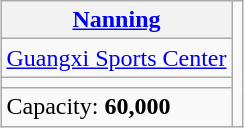<table class="wikitable" style="margin-left: auto; margin-right: auto; border: none;">
<tr>
<th><a href='#'>Nanning</a></th>
<td rowspan="4"><br></td>
</tr>
<tr>
<td><a href='#'>Guangxi Sports Center</a></td>
</tr>
<tr>
<td><small></small></td>
</tr>
<tr>
<td>Capacity: <strong>60,000</strong></td>
</tr>
</table>
